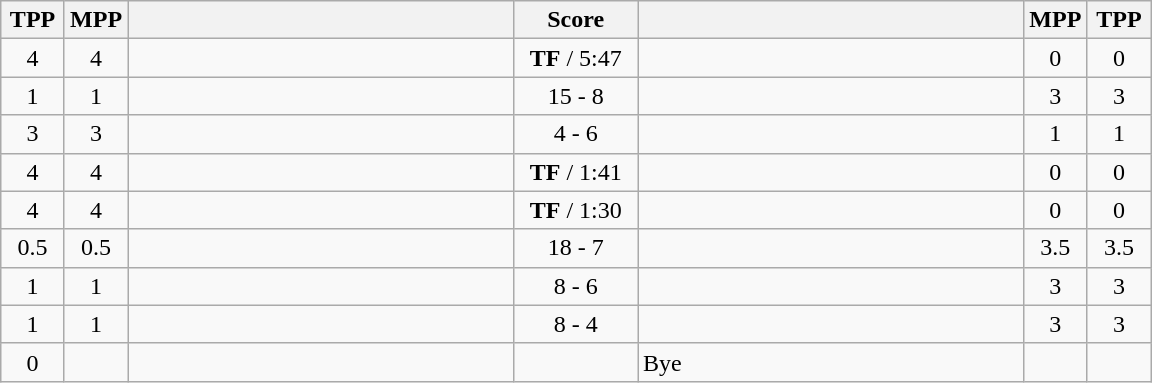<table class="wikitable" style="text-align: center;" |>
<tr>
<th width="35">TPP</th>
<th width="35">MPP</th>
<th width="250"></th>
<th width="75">Score</th>
<th width="250"></th>
<th width="35">MPP</th>
<th width="35">TPP</th>
</tr>
<tr>
<td>4</td>
<td>4</td>
<td style="text-align:left;"></td>
<td><strong>TF</strong> / 5:47</td>
<td style="text-align:left;"><strong></strong></td>
<td>0</td>
<td>0</td>
</tr>
<tr>
<td>1</td>
<td>1</td>
<td style="text-align:left;"><strong></strong></td>
<td>15 - 8</td>
<td style="text-align:left;"></td>
<td>3</td>
<td>3</td>
</tr>
<tr>
<td>3</td>
<td>3</td>
<td style="text-align:left;"></td>
<td>4 - 6</td>
<td style="text-align:left;"><strong></strong></td>
<td>1</td>
<td>1</td>
</tr>
<tr>
<td>4</td>
<td>4</td>
<td style="text-align:left;"></td>
<td><strong>TF</strong> / 1:41</td>
<td style="text-align:left;"><strong></strong></td>
<td>0</td>
<td>0</td>
</tr>
<tr>
<td>4</td>
<td>4</td>
<td style="text-align:left;"></td>
<td><strong>TF</strong> / 1:30</td>
<td style="text-align:left;"><strong></strong></td>
<td>0</td>
<td>0</td>
</tr>
<tr>
<td>0.5</td>
<td>0.5</td>
<td style="text-align:left;"><strong></strong></td>
<td>18 - 7</td>
<td style="text-align:left;"></td>
<td>3.5</td>
<td>3.5</td>
</tr>
<tr>
<td>1</td>
<td>1</td>
<td style="text-align:left;"><strong></strong></td>
<td>8 - 6</td>
<td style="text-align:left;"></td>
<td>3</td>
<td>3</td>
</tr>
<tr>
<td>1</td>
<td>1</td>
<td style="text-align:left;"><strong></strong></td>
<td>8 - 4</td>
<td style="text-align:left;"></td>
<td>3</td>
<td>3</td>
</tr>
<tr>
<td>0</td>
<td></td>
<td style="text-align:left;"><strong></strong></td>
<td></td>
<td style="text-align:left;">Bye</td>
<td></td>
<td></td>
</tr>
</table>
